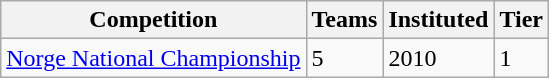<table class="wikitable">
<tr>
<th>Competition</th>
<th>Teams</th>
<th>Instituted</th>
<th>Tier</th>
</tr>
<tr>
<td><a href='#'>Norge National Championship</a></td>
<td>5</td>
<td>2010</td>
<td>1</td>
</tr>
</table>
